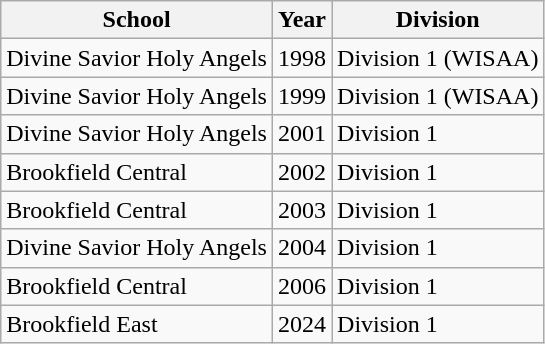<table class="wikitable">
<tr>
<th>School</th>
<th>Year</th>
<th>Division</th>
</tr>
<tr>
<td>Divine Savior Holy Angels</td>
<td>1998</td>
<td>Division 1 (WISAA)</td>
</tr>
<tr>
<td>Divine Savior Holy Angels</td>
<td>1999</td>
<td>Division 1 (WISAA)</td>
</tr>
<tr>
<td>Divine Savior Holy Angels</td>
<td>2001</td>
<td>Division 1</td>
</tr>
<tr>
<td>Brookfield Central</td>
<td>2002</td>
<td>Division 1</td>
</tr>
<tr>
<td>Brookfield Central</td>
<td>2003</td>
<td>Division 1</td>
</tr>
<tr>
<td>Divine Savior Holy Angels</td>
<td>2004</td>
<td>Division 1</td>
</tr>
<tr>
<td>Brookfield Central</td>
<td>2006</td>
<td>Division 1</td>
</tr>
<tr>
<td>Brookfield East</td>
<td>2024</td>
<td>Division 1</td>
</tr>
</table>
